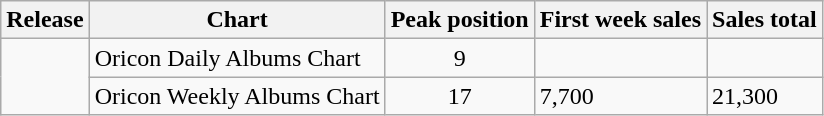<table class="wikitable">
<tr>
<th>Release</th>
<th>Chart</th>
<th>Peak position</th>
<th>First week sales</th>
<th>Sales total</th>
</tr>
<tr>
<td rowspan="2"></td>
<td>Oricon Daily Albums Chart</td>
<td align="center">9</td>
<td></td>
<td></td>
</tr>
<tr>
<td>Oricon Weekly Albums Chart</td>
<td align="center">17</td>
<td>7,700</td>
<td>21,300</td>
</tr>
</table>
